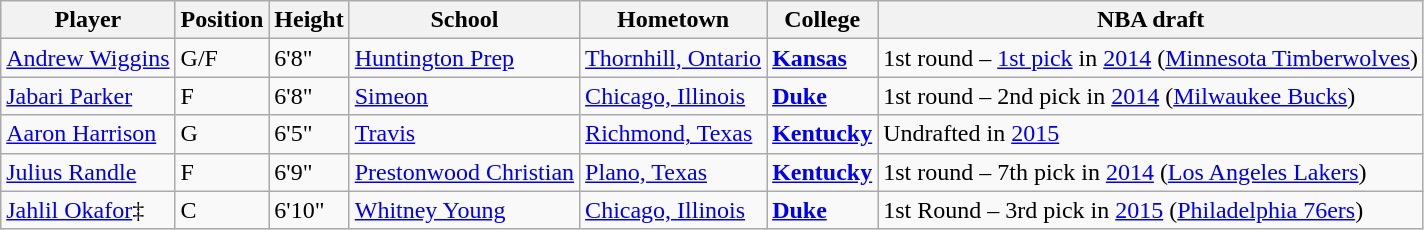<table class="wikitable">
<tr>
<th>Player</th>
<th>Position</th>
<th>Height</th>
<th>School</th>
<th>Hometown</th>
<th>College</th>
<th>NBA draft</th>
</tr>
<tr>
<td><a href='#'>Andrew Wiggins</a></td>
<td>G/F</td>
<td>6'8"</td>
<td><a href='#'>Huntington Prep</a></td>
<td><a href='#'>Thornhill, Ontario</a></td>
<td><strong><a href='#'>Kansas</a></strong></td>
<td>1st round – <a href='#'>1st pick</a> in <a href='#'>2014</a> (<a href='#'>Minnesota Timberwolves</a>)</td>
</tr>
<tr>
<td><a href='#'>Jabari Parker</a></td>
<td>F</td>
<td>6'8"</td>
<td><a href='#'>Simeon</a></td>
<td><a href='#'>Chicago, Illinois</a></td>
<td><strong><a href='#'>Duke</a></strong></td>
<td>1st round – 2nd pick in <a href='#'>2014</a> (<a href='#'>Milwaukee Bucks</a>)</td>
</tr>
<tr>
<td><a href='#'>Aaron Harrison</a></td>
<td>G</td>
<td>6'5"</td>
<td><a href='#'>Travis</a></td>
<td><a href='#'>Richmond, Texas</a></td>
<td><strong><a href='#'>Kentucky</a></strong></td>
<td>Undrafted in <a href='#'>2015</a></td>
</tr>
<tr>
<td><a href='#'>Julius Randle</a></td>
<td>F</td>
<td>6'9"</td>
<td><a href='#'>Prestonwood Christian</a></td>
<td><a href='#'>Plano, Texas</a></td>
<td><strong><a href='#'>Kentucky</a></strong></td>
<td>1st round – 7th pick in <a href='#'>2014</a> (<a href='#'>Los Angeles Lakers</a>)</td>
</tr>
<tr>
<td><a href='#'>Jahlil Okafor</a>‡</td>
<td>C</td>
<td>6'10"</td>
<td><a href='#'>Whitney Young</a></td>
<td><a href='#'>Chicago, Illinois</a></td>
<td><strong><a href='#'>Duke</a></strong></td>
<td>1st Round – 3rd pick in <a href='#'>2015</a> (<a href='#'>Philadelphia 76ers</a>)</td>
</tr>
</table>
